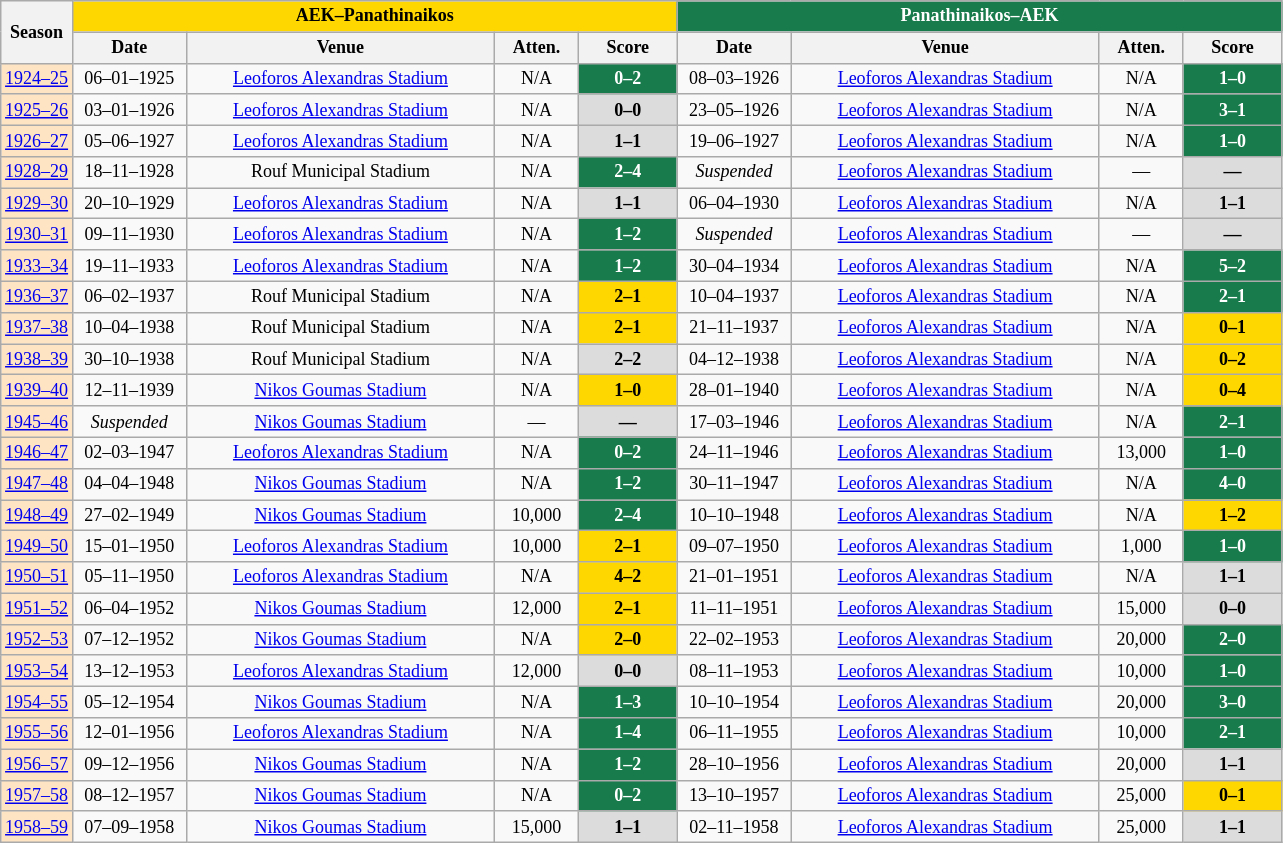<table class="wikitable" style="text-align: center; font-size: 12px">
<tr bgcolor=#f5f5f5>
<th rowspan=2>Season</th>
<th colspan=4 style="color:black; background:#FFD700">AEK–Panathinaikos</th>
<th colspan=4 style="color:white; background:#187B4C">Panathinaikos–AEK</th>
</tr>
<tr>
<th width="70">Date</th>
<th width="200">Venue</th>
<th width="50">Atten.</th>
<th width="60">Score</th>
<th width="70">Date</th>
<th width="200">Venue</th>
<th width="50">Atten.</th>
<th width="60">Score</th>
</tr>
<tr>
<td bgcolor=#ffe4c4><a href='#'>1924–25</a></td>
<td>06–01–1925</td>
<td><a href='#'>Leoforos Alexandras Stadium</a></td>
<td>N/A</td>
<td style="color:white; background:#187B4C"><strong>0–2</strong></td>
<td>08–03–1926</td>
<td><a href='#'>Leoforos Alexandras Stadium</a></td>
<td>N/A</td>
<td style="color:white; background:#187B4C"><strong>1–0</strong></td>
</tr>
<tr>
<td bgcolor=#ffe4c4><a href='#'>1925–26</a></td>
<td>03–01–1926</td>
<td><a href='#'>Leoforos Alexandras Stadium</a></td>
<td>N/A</td>
<td bgcolor=#dcdcdc><strong>0–0</strong></td>
<td>23–05–1926</td>
<td><a href='#'>Leoforos Alexandras Stadium</a></td>
<td>N/A</td>
<td style="color:white; background:#187B4C"><strong>3–1</strong></td>
</tr>
<tr>
<td bgcolor=#ffe4c4><a href='#'>1926–27</a></td>
<td>05–06–1927</td>
<td><a href='#'>Leoforos Alexandras Stadium</a></td>
<td>N/A</td>
<td bgcolor=#dcdcdc><strong>1–1</strong></td>
<td>19–06–1927</td>
<td><a href='#'>Leoforos Alexandras Stadium</a></td>
<td>N/A</td>
<td style="color:white; background:#187B4C"><strong>1–0</strong></td>
</tr>
<tr>
<td bgcolor=#ffe4c4><a href='#'>1928–29</a></td>
<td>18–11–1928</td>
<td>Rouf Municipal Stadium</td>
<td>N/A</td>
<td style="color:white; background:#187B4C"><strong>2–4</strong></td>
<td><em>Suspended</em></td>
<td><a href='#'>Leoforos Alexandras Stadium</a></td>
<td>—</td>
<td bgcolor=#dcdcdc><strong>—</strong></td>
</tr>
<tr>
<td bgcolor=#ffe4c4><a href='#'>1929–30</a></td>
<td>20–10–1929</td>
<td><a href='#'>Leoforos Alexandras Stadium</a></td>
<td>N/A</td>
<td bgcolor=#dcdcdc><strong>1–1</strong></td>
<td>06–04–1930</td>
<td><a href='#'>Leoforos Alexandras Stadium</a></td>
<td>N/A</td>
<td bgcolor=#dcdcdc><strong>1–1</strong></td>
</tr>
<tr>
<td bgcolor=#ffe4c4><a href='#'>1930–31</a></td>
<td>09–11–1930</td>
<td><a href='#'>Leoforos Alexandras Stadium</a></td>
<td>N/A</td>
<td style="color:white; background:#187B4C"><strong>1–2</strong></td>
<td><em>Suspended</em></td>
<td><a href='#'>Leoforos Alexandras Stadium</a></td>
<td>—</td>
<td bgcolor=#dcdcdc><strong>—</strong></td>
</tr>
<tr>
<td bgcolor=#ffe4c4><a href='#'>1933–34</a></td>
<td>19–11–1933</td>
<td><a href='#'>Leoforos Alexandras Stadium</a></td>
<td>N/A</td>
<td style="color:white; background:#187B4C"><strong>1–2</strong></td>
<td>30–04–1934</td>
<td><a href='#'>Leoforos Alexandras Stadium</a></td>
<td>N/A</td>
<td style="color:white; background:#187B4C"><strong>5–2</strong></td>
</tr>
<tr>
<td bgcolor=#ffe4c4><a href='#'>1936–37</a></td>
<td>06–02–1937</td>
<td>Rouf Municipal Stadium</td>
<td>N/A</td>
<td bgcolor=#ffd700><strong>2–1</strong></td>
<td>10–04–1937</td>
<td><a href='#'>Leoforos Alexandras Stadium</a></td>
<td>N/A</td>
<td style="color:white; background:#187B4C"><strong>2–1</strong></td>
</tr>
<tr>
<td bgcolor=#ffe4c4><a href='#'>1937–38</a></td>
<td>10–04–1938</td>
<td>Rouf Municipal Stadium</td>
<td>N/A</td>
<td bgcolor=#ffd700><strong>2–1</strong></td>
<td>21–11–1937</td>
<td><a href='#'>Leoforos Alexandras Stadium</a></td>
<td>N/A</td>
<td bgcolor=#ffd700><strong>0–1</strong></td>
</tr>
<tr>
<td bgcolor=#ffe4c4><a href='#'>1938–39</a></td>
<td>30–10–1938</td>
<td>Rouf Municipal Stadium</td>
<td>N/A</td>
<td bgcolor=#dcdcdc><strong>2–2</strong></td>
<td>04–12–1938</td>
<td><a href='#'>Leoforos Alexandras Stadium</a></td>
<td>N/A</td>
<td bgcolor=#ffd700><strong>0–2</strong></td>
</tr>
<tr>
<td bgcolor=#ffe4c4><a href='#'>1939–40</a></td>
<td>12–11–1939</td>
<td><a href='#'>Nikos Goumas Stadium</a></td>
<td>N/A</td>
<td bgcolor=#ffd700><strong>1–0</strong></td>
<td>28–01–1940</td>
<td><a href='#'>Leoforos Alexandras Stadium</a></td>
<td>N/A</td>
<td bgcolor=#ffd700><strong>0–4</strong></td>
</tr>
<tr>
<td bgcolor=#ffe4c4><a href='#'>1945–46</a></td>
<td><em>Suspended</em></td>
<td><a href='#'>Nikos Goumas Stadium</a></td>
<td>—</td>
<td bgcolor=#dcdcdc><strong>—</strong></td>
<td>17–03–1946</td>
<td><a href='#'>Leoforos Alexandras Stadium</a></td>
<td>N/A</td>
<td style="color:white; background:#187B4C"><strong>2–1</strong></td>
</tr>
<tr>
<td bgcolor=#ffe4c4><a href='#'>1946–47</a></td>
<td>02–03–1947</td>
<td><a href='#'>Leoforos Alexandras Stadium</a></td>
<td>N/A</td>
<td style="color:white; background:#187B4C"><strong>0–2</strong></td>
<td>24–11–1946</td>
<td><a href='#'>Leoforos Alexandras Stadium</a></td>
<td>13,000</td>
<td style="color:white; background:#187B4C"><strong>1–0</strong></td>
</tr>
<tr>
<td bgcolor=#ffe4c4><a href='#'>1947–48</a></td>
<td>04–04–1948</td>
<td><a href='#'>Nikos Goumas Stadium</a></td>
<td>N/A</td>
<td style="color:white; background:#187B4C"><strong>1–2</strong></td>
<td>30–11–1947</td>
<td><a href='#'>Leoforos Alexandras Stadium</a></td>
<td>N/A</td>
<td style="color:white; background:#187B4C"><strong>4–0</strong></td>
</tr>
<tr>
<td bgcolor=#ffe4c4><a href='#'>1948–49</a></td>
<td>27–02–1949</td>
<td><a href='#'>Nikos Goumas Stadium</a></td>
<td>10,000</td>
<td style="color:white; background:#187B4C"><strong>2–4</strong></td>
<td>10–10–1948</td>
<td><a href='#'>Leoforos Alexandras Stadium</a></td>
<td>N/A</td>
<td bgcolor=#ffd700><strong>1–2</strong></td>
</tr>
<tr>
<td bgcolor=#ffe4c4><a href='#'>1949–50</a></td>
<td>15–01–1950</td>
<td><a href='#'>Leoforos Alexandras Stadium</a></td>
<td>10,000</td>
<td bgcolor=#ffd700><strong>2–1</strong></td>
<td>09–07–1950</td>
<td><a href='#'>Leoforos Alexandras Stadium</a></td>
<td>1,000</td>
<td style="color:white; background:#187B4C"><strong>1–0</strong></td>
</tr>
<tr>
<td bgcolor=#ffe4c4><a href='#'>1950–51</a></td>
<td>05–11–1950</td>
<td><a href='#'>Leoforos Alexandras Stadium</a></td>
<td>N/A</td>
<td bgcolor=#ffd700><strong>4–2</strong></td>
<td>21–01–1951</td>
<td><a href='#'>Leoforos Alexandras Stadium</a></td>
<td>N/A</td>
<td bgcolor=#dcdcdc><strong>1–1</strong></td>
</tr>
<tr>
<td bgcolor=#ffe4c4><a href='#'>1951–52</a></td>
<td>06–04–1952</td>
<td><a href='#'>Nikos Goumas Stadium</a></td>
<td>12,000</td>
<td bgcolor=#ffd700><strong>2–1</strong></td>
<td>11–11–1951</td>
<td><a href='#'>Leoforos Alexandras Stadium</a></td>
<td>15,000</td>
<td bgcolor=#dcdcdc><strong>0–0</strong></td>
</tr>
<tr>
<td bgcolor=#ffe4c4><a href='#'>1952–53</a></td>
<td>07–12–1952</td>
<td><a href='#'>Nikos Goumas Stadium</a></td>
<td>N/A</td>
<td bgcolor=#ffd700><strong>2–0</strong></td>
<td>22–02–1953</td>
<td><a href='#'>Leoforos Alexandras Stadium</a></td>
<td>20,000</td>
<td style="color:white; background:#187B4C"><strong>2–0</strong></td>
</tr>
<tr>
<td bgcolor=#ffe4c4><a href='#'>1953–54</a></td>
<td>13–12–1953</td>
<td><a href='#'>Leoforos Alexandras Stadium</a></td>
<td>12,000</td>
<td bgcolor=#dcdcdc><strong>0–0</strong></td>
<td>08–11–1953</td>
<td><a href='#'>Leoforos Alexandras Stadium</a></td>
<td>10,000</td>
<td style="color:white; background:#187B4C"><strong>1–0</strong></td>
</tr>
<tr>
<td bgcolor=#ffe4c4><a href='#'>1954–55</a></td>
<td>05–12–1954</td>
<td><a href='#'>Nikos Goumas Stadium</a></td>
<td>N/A</td>
<td style="color:white; background:#187B4C"><strong>1–3</strong></td>
<td>10–10–1954</td>
<td><a href='#'>Leoforos Alexandras Stadium</a></td>
<td>20,000</td>
<td style="color:white; background:#187B4C"><strong>3–0</strong></td>
</tr>
<tr>
<td bgcolor=#ffe4c4><a href='#'>1955–56</a></td>
<td>12–01–1956</td>
<td><a href='#'>Leoforos Alexandras Stadium</a></td>
<td>N/A</td>
<td style="color:white; background:#187B4C"><strong>1–4</strong></td>
<td>06–11–1955</td>
<td><a href='#'>Leoforos Alexandras Stadium</a></td>
<td>10,000</td>
<td style="color:white; background:#187B4C"><strong>2–1</strong></td>
</tr>
<tr>
<td bgcolor=#ffe4c4><a href='#'>1956–57</a></td>
<td>09–12–1956</td>
<td><a href='#'>Nikos Goumas Stadium</a></td>
<td>N/A</td>
<td style="color:white; background:#187B4C"><strong>1–2</strong></td>
<td>28–10–1956</td>
<td><a href='#'>Leoforos Alexandras Stadium</a></td>
<td>20,000</td>
<td bgcolor=#dcdcdc><strong>1–1</strong></td>
</tr>
<tr>
<td bgcolor=#ffe4c4><a href='#'>1957–58</a></td>
<td>08–12–1957</td>
<td><a href='#'>Nikos Goumas Stadium</a></td>
<td>N/A</td>
<td style="color:white; background:#187B4C"><strong>0–2</strong></td>
<td>13–10–1957</td>
<td><a href='#'>Leoforos Alexandras Stadium</a></td>
<td>25,000</td>
<td bgcolor=#ffd700><strong>0–1</strong></td>
</tr>
<tr>
<td bgcolor=#ffe4c4><a href='#'>1958–59</a></td>
<td>07–09–1958</td>
<td><a href='#'>Nikos Goumas Stadium</a></td>
<td>15,000</td>
<td bgcolor=#dcdcdc><strong>1–1</strong></td>
<td>02–11–1958</td>
<td><a href='#'>Leoforos Alexandras Stadium</a></td>
<td>25,000</td>
<td bgcolor=#dcdcdc><strong>1–1</strong></td>
</tr>
</table>
